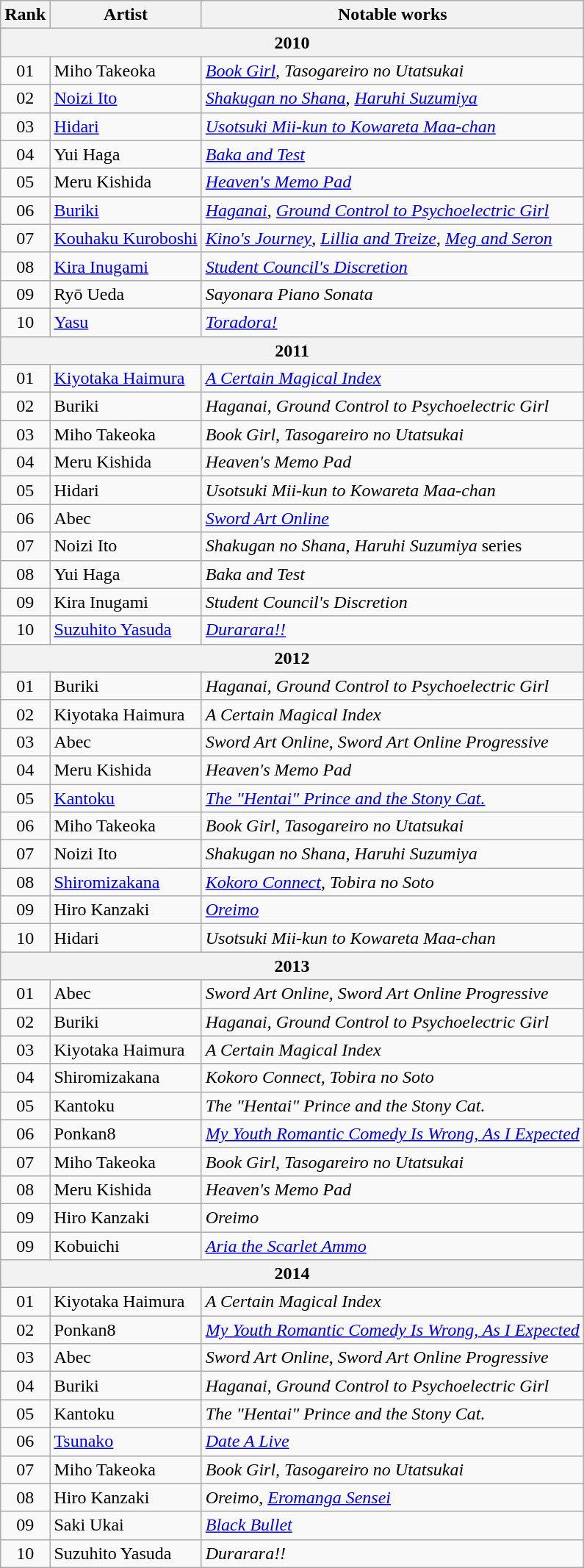<table class="wikitable">
<tr>
<th>Rank</th>
<th>Artist</th>
<th>Notable works</th>
</tr>
<tr>
<th colspan="3">2010</th>
</tr>
<tr>
<td align="center">01</td>
<td>Miho Takeoka</td>
<td><em><a href='#'>Book Girl</a>, Tasogareiro no Utatsukai</em></td>
</tr>
<tr>
<td align="center">02</td>
<td><a href='#'>Noizi Ito</a></td>
<td><em><a href='#'>Shakugan no Shana</a></em>, <em><a href='#'>Haruhi Suzumiya</a></em></td>
</tr>
<tr>
<td align="center">03</td>
<td><a href='#'>Hidari</a></td>
<td><em><a href='#'>Usotsuki Mii-kun to Kowareta Maa-chan</a></em></td>
</tr>
<tr>
<td align="center">04</td>
<td>Yui Haga</td>
<td><em><a href='#'>Baka and Test</a></em></td>
</tr>
<tr>
<td align="center">05</td>
<td>Meru Kishida</td>
<td><em><a href='#'>Heaven's Memo Pad</a></em></td>
</tr>
<tr>
<td align="center">06</td>
<td><a href='#'>Buriki</a></td>
<td><em><a href='#'>Haganai</a></em>, <em><a href='#'>Ground Control to Psychoelectric Girl</a></em></td>
</tr>
<tr>
<td align="center">07</td>
<td><a href='#'>Kouhaku Kuroboshi</a></td>
<td><em><a href='#'>Kino's Journey</a></em>, <em><a href='#'>Lillia and Treize</a></em>, <em><a href='#'>Meg and Seron</a></em></td>
</tr>
<tr>
<td align="center">08</td>
<td><a href='#'>Kira Inugami</a></td>
<td><em><a href='#'>Student Council's Discretion</a></em></td>
</tr>
<tr>
<td align="center">09</td>
<td>Ryō Ueda</td>
<td><em>Sayonara Piano Sonata</em></td>
</tr>
<tr>
<td align="center">10</td>
<td><a href='#'>Yasu</a></td>
<td><em><a href='#'>Toradora!</a></em></td>
</tr>
<tr>
<th colspan="3">2011</th>
</tr>
<tr>
<td align="center">01</td>
<td><a href='#'>Kiyotaka Haimura</a></td>
<td><em><a href='#'>A Certain Magical Index</a></em></td>
</tr>
<tr>
<td align="center">02</td>
<td>Buriki</td>
<td><em>Haganai</em>, <em>Ground Control to Psychoelectric Girl</em></td>
</tr>
<tr>
<td align="center">03</td>
<td>Miho Takeoka</td>
<td><em>Book Girl</em>, <em>Tasogareiro no Utatsukai</em></td>
</tr>
<tr>
<td align="center">04</td>
<td>Meru Kishida</td>
<td><em>Heaven's Memo Pad</em></td>
</tr>
<tr>
<td align="center">05</td>
<td>Hidari</td>
<td><em>Usotsuki Mii-kun to Kowareta Maa-chan</em></td>
</tr>
<tr>
<td align="center">06</td>
<td>Abec</td>
<td><em><a href='#'>Sword Art Online</a></em></td>
</tr>
<tr>
<td align="center">07</td>
<td>Noizi Ito</td>
<td><em>Shakugan no Shana</em>, <em>Haruhi Suzumiya</em> series</td>
</tr>
<tr>
<td align="center">08</td>
<td>Yui Haga</td>
<td><em>Baka and Test</em></td>
</tr>
<tr>
<td align="center">09</td>
<td>Kira Inugami</td>
<td><em>Student Council's Discretion</em></td>
</tr>
<tr>
<td align="center">10</td>
<td><a href='#'>Suzuhito Yasuda</a></td>
<td><em><a href='#'>Durarara!!</a></em></td>
</tr>
<tr>
<th colspan="3">2012</th>
</tr>
<tr>
<td align="center">01</td>
<td>Buriki</td>
<td><em>Haganai</em>, <em>Ground Control to Psychoelectric Girl</em></td>
</tr>
<tr>
<td align="center">02</td>
<td>Kiyotaka Haimura</td>
<td><em>A Certain Magical Index</em></td>
</tr>
<tr>
<td align="center">03</td>
<td>Abec</td>
<td><em>Sword Art Online</em>, <em>Sword Art Online Progressive</em></td>
</tr>
<tr>
<td align="center">04</td>
<td>Meru Kishida</td>
<td><em>Heaven's Memo Pad</em></td>
</tr>
<tr>
<td align="center">05</td>
<td><a href='#'>Kantoku</a></td>
<td><em><a href='#'>The "Hentai" Prince and the Stony Cat.</a></em></td>
</tr>
<tr>
<td align="center">06</td>
<td>Miho Takeoka</td>
<td><em>Book Girl, Tasogareiro no Utatsukai</em></td>
</tr>
<tr>
<td align="center">07</td>
<td>Noizi Ito</td>
<td><em>Shakugan no Shana</em>, <em>Haruhi Suzumiya</em></td>
</tr>
<tr>
<td align="center">08</td>
<td><a href='#'>Shiromizakana</a></td>
<td><em><a href='#'>Kokoro Connect</a></em>, <em>Tobira no Soto</em></td>
</tr>
<tr>
<td align="center">09</td>
<td>Hiro Kanzaki</td>
<td><em><a href='#'>Oreimo</a></em></td>
</tr>
<tr>
<td align="center">10</td>
<td>Hidari</td>
<td><em>Usotsuki Mii-kun to Kowareta Maa-chan</em></td>
</tr>
<tr>
<th colspan="3">2013</th>
</tr>
<tr>
<td align="center">01</td>
<td>Abec</td>
<td><em>Sword Art Online</em>, <em>Sword Art Online Progressive</em></td>
</tr>
<tr>
<td align="center">02</td>
<td>Buriki</td>
<td><em>Haganai</em>, <em>Ground Control to Psychoelectric Girl</em></td>
</tr>
<tr>
<td align="center">03</td>
<td>Kiyotaka Haimura</td>
<td><em>A Certain Magical Index</em></td>
</tr>
<tr>
<td align="center">04</td>
<td>Shiromizakana</td>
<td><em>Kokoro Connect, Tobira no Soto</em></td>
</tr>
<tr>
<td align="center">05</td>
<td>Kantoku</td>
<td><em>The "Hentai" Prince and the Stony Cat.</em></td>
</tr>
<tr>
<td align="center">06</td>
<td>Ponkan8</td>
<td><em><a href='#'>My Youth Romantic Comedy Is Wrong, As I Expected</a></em></td>
</tr>
<tr>
<td align="center">07</td>
<td>Miho Takeoka</td>
<td><em>Book Girl, Tasogareiro no Utatsukai</em></td>
</tr>
<tr>
<td align="center">08</td>
<td>Meru Kishida</td>
<td><em>Heaven's Memo Pad</em></td>
</tr>
<tr>
<td align="center">09</td>
<td>Hiro Kanzaki</td>
<td><em>Oreimo</em></td>
</tr>
<tr>
<td align="center">09</td>
<td>Kobuichi</td>
<td><em><a href='#'>Aria the Scarlet Ammo</a></em></td>
</tr>
<tr>
<th colspan="3">2014</th>
</tr>
<tr>
<td align="center">01</td>
<td>Kiyotaka Haimura</td>
<td><em>A Certain Magical Index</em></td>
</tr>
<tr>
<td align="center">02</td>
<td>Ponkan8</td>
<td><em><a href='#'>My Youth Romantic Comedy Is Wrong, As I Expected</a></em></td>
</tr>
<tr>
<td align="center">03</td>
<td>Abec</td>
<td><em>Sword Art Online</em>, <em>Sword Art Online Progressive</em></td>
</tr>
<tr>
<td align="center">04</td>
<td>Buriki</td>
<td><em>Haganai</em>, <em>Ground Control to Psychoelectric Girl</em></td>
</tr>
<tr>
<td align="center">05</td>
<td>Kantoku</td>
<td><em>The "Hentai" Prince and the Stony Cat.</em></td>
</tr>
<tr>
<td align="center">06</td>
<td><a href='#'>Tsunako</a></td>
<td><em><a href='#'>Date A Live</a></em></td>
</tr>
<tr>
<td align="center">07</td>
<td>Miho Takeoka</td>
<td><em>Book Girl, Tasogareiro no Utatsukai</em></td>
</tr>
<tr>
<td align="center">08</td>
<td>Hiro Kanzaki</td>
<td><em>Oreimo</em>, <em><a href='#'>Eromanga Sensei</a></em></td>
</tr>
<tr>
<td align="center">09</td>
<td>Saki Ukai</td>
<td><em><a href='#'>Black Bullet</a></em></td>
</tr>
<tr>
<td align="center">10</td>
<td>Suzuhito Yasuda</td>
<td><em>Durarara!!</em></td>
</tr>
</table>
